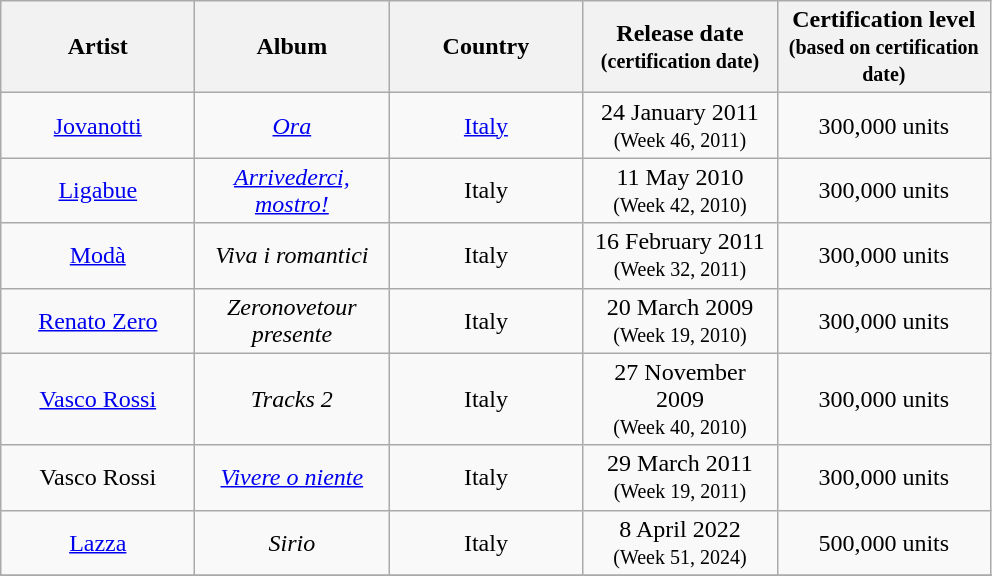<table class="wikitable plainrowheaders sortable">
<tr>
<th scope="col" style="width:122px;">Artist</th>
<th scope="col" style="width:122px;">Album</th>
<th scope="col" style="width:122px;">Country</th>
<th scope="col" style="width:122px;">Release date<br><small>(certification date)</small></th>
<th scope="col" style="width:135px;">Certification level<br><small>(based on certification date)</small></th>
</tr>
<tr>
<td style="text-align:center;"><a href='#'>Jovanotti</a></td>
<td style="text-align:center;"><em><a href='#'>Ora</a></em></td>
<td style="text-align:center;"><a href='#'>Italy</a></td>
<td style="text-align:center;">24 January 2011<br><small>(Week 46, 2011)</small></td>
<td style="text-align:center;">300,000 units</td>
</tr>
<tr>
<td style="text-align:center;"><a href='#'>Ligabue</a></td>
<td style="text-align:center;"><em><a href='#'>Arrivederci, mostro!</a></em></td>
<td style="text-align:center;">Italy</td>
<td style="text-align:center;">11 May 2010<br><small>(Week 42, 2010)</small></td>
<td style="text-align:center;">300,000 units</td>
</tr>
<tr>
<td style="text-align:center;"><a href='#'>Modà</a></td>
<td style="text-align:center;"><em>Viva i romantici</em></td>
<td style="text-align:center;">Italy</td>
<td style="text-align:center;">16 February 2011<br><small>(Week 32, 2011)</small></td>
<td style="text-align:center;">300,000 units</td>
</tr>
<tr>
<td style="text-align:center;"><a href='#'>Renato Zero</a></td>
<td style="text-align:center;"><em>Zeronovetour presente</em></td>
<td style="text-align:center;">Italy</td>
<td style="text-align:center;">20 March 2009<br><small>(Week 19, 2010)</small></td>
<td style="text-align:center;">300,000 units</td>
</tr>
<tr>
<td style="text-align:center;"><a href='#'>Vasco Rossi</a></td>
<td style="text-align:center;"><em>Tracks 2</em></td>
<td style="text-align:center;">Italy</td>
<td style="text-align:center;">27 November 2009<br><small>(Week 40, 2010)</small></td>
<td style="text-align:center;">300,000 units</td>
</tr>
<tr>
<td style="text-align:center;">Vasco Rossi</td>
<td style="text-align:center;"><em><a href='#'>Vivere o niente</a></em></td>
<td style="text-align:center;">Italy</td>
<td style="text-align:center;">29 March 2011<br><small>(Week 19, 2011)</small></td>
<td style="text-align:center;">300,000 units</td>
</tr>
<tr>
<td style="text-align:center;"><a href='#'>Lazza</a></td>
<td style="text-align:center;"><em>Sirio</em></td>
<td style="text-align:center;">Italy</td>
<td style="text-align:center;">8 April 2022<br><small>(Week 51, 2024)</small></td>
<td style="text-align:center;">500,000 units</td>
</tr>
<tr>
</tr>
</table>
